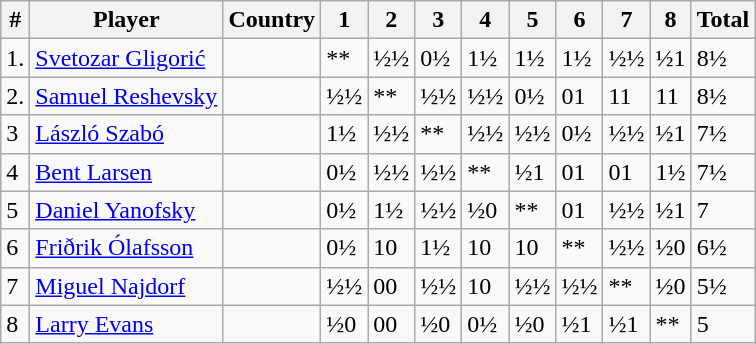<table class="wikitable" style="text-align: left">
<tr>
<th>#</th>
<th>Player</th>
<th>Country</th>
<th>1</th>
<th>2</th>
<th>3</th>
<th>4</th>
<th>5</th>
<th>6</th>
<th>7</th>
<th>8</th>
<th>Total</th>
</tr>
<tr>
<td>1.</td>
<td><a href='#'>Svetozar Gligorić</a></td>
<td></td>
<td>**</td>
<td>½½</td>
<td>0½</td>
<td>1½</td>
<td>1½</td>
<td>1½</td>
<td>½½</td>
<td>½1</td>
<td>8½</td>
</tr>
<tr>
<td>2.</td>
<td><a href='#'>Samuel Reshevsky</a></td>
<td></td>
<td>½½</td>
<td>**</td>
<td>½½</td>
<td>½½</td>
<td>0½</td>
<td>01</td>
<td>11</td>
<td>11</td>
<td>8½</td>
</tr>
<tr>
<td>3</td>
<td><a href='#'>László Szabó</a></td>
<td></td>
<td>1½</td>
<td>½½</td>
<td>**</td>
<td>½½</td>
<td>½½</td>
<td>0½</td>
<td>½½</td>
<td>½1</td>
<td>7½</td>
</tr>
<tr>
<td>4</td>
<td><a href='#'>Bent Larsen</a></td>
<td></td>
<td>0½</td>
<td>½½</td>
<td>½½</td>
<td>**</td>
<td>½1</td>
<td>01</td>
<td>01</td>
<td>1½</td>
<td>7½</td>
</tr>
<tr>
<td>5</td>
<td><a href='#'>Daniel Yanofsky</a></td>
<td></td>
<td>0½</td>
<td>1½</td>
<td>½½</td>
<td>½0</td>
<td>**</td>
<td>01</td>
<td>½½</td>
<td>½1</td>
<td>7</td>
</tr>
<tr>
<td>6</td>
<td><a href='#'>Friðrik Ólafsson</a></td>
<td></td>
<td>0½</td>
<td>10</td>
<td>1½</td>
<td>10</td>
<td>10</td>
<td>**</td>
<td>½½</td>
<td>½0</td>
<td>6½</td>
</tr>
<tr>
<td>7</td>
<td><a href='#'>Miguel Najdorf</a></td>
<td></td>
<td>½½</td>
<td>00</td>
<td>½½</td>
<td>10</td>
<td>½½</td>
<td>½½</td>
<td>**</td>
<td>½0</td>
<td>5½</td>
</tr>
<tr>
<td>8</td>
<td><a href='#'>Larry Evans</a></td>
<td></td>
<td>½0</td>
<td>00</td>
<td>½0</td>
<td>0½</td>
<td>½0</td>
<td>½1</td>
<td>½1</td>
<td>**</td>
<td>5</td>
</tr>
</table>
